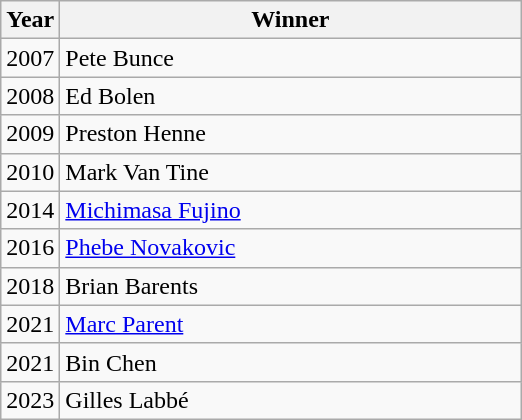<table class="wikitable" style="text-align:left">
<tr>
<th style="width:20px;">Year</th>
<th style="width:300px;">Winner</th>
</tr>
<tr>
<td>2007</td>
<td>Pete Bunce</td>
</tr>
<tr>
<td>2008</td>
<td>Ed Bolen</td>
</tr>
<tr>
<td>2009</td>
<td>Preston Henne</td>
</tr>
<tr>
<td>2010</td>
<td>Mark Van Tine</td>
</tr>
<tr>
<td>2014</td>
<td><a href='#'>Michimasa Fujino</a></td>
</tr>
<tr>
<td>2016</td>
<td><a href='#'>Phebe Novakovic</a></td>
</tr>
<tr>
<td>2018</td>
<td>Brian Barents</td>
</tr>
<tr>
<td>2021</td>
<td><a href='#'>Marc Parent</a></td>
</tr>
<tr>
<td>2021</td>
<td>Bin Chen</td>
</tr>
<tr>
<td>2023</td>
<td>Gilles Labbé</td>
</tr>
</table>
